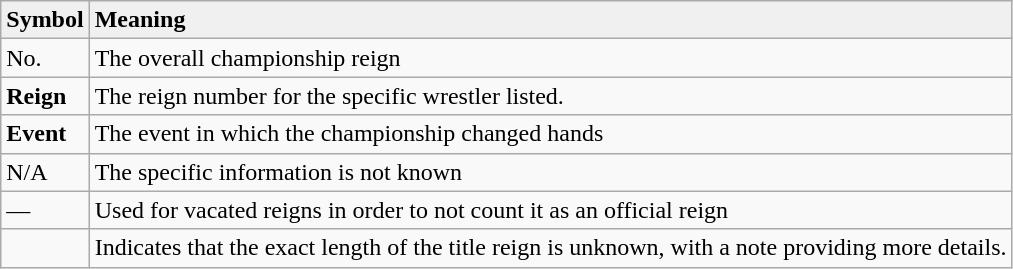<table class="wikitable">
<tr>
<td style="background: #f0f0f0;"><strong>Symbol</strong></td>
<td style="background: #f0f0f0;"><strong>Meaning</strong></td>
</tr>
<tr>
<td>No.</td>
<td>The overall championship reign</td>
</tr>
<tr>
<td><strong>Reign</strong></td>
<td>The reign number for the specific wrestler listed.</td>
</tr>
<tr>
<td><strong>Event</strong></td>
<td>The event in which the championship changed hands</td>
</tr>
<tr>
<td>N/A</td>
<td>The specific information is not known</td>
</tr>
<tr>
<td>—</td>
<td>Used for vacated reigns in order to not count it as an official reign</td>
</tr>
<tr>
<td></td>
<td>Indicates that the exact length of the title reign is unknown, with a note providing more details.</td>
</tr>
</table>
